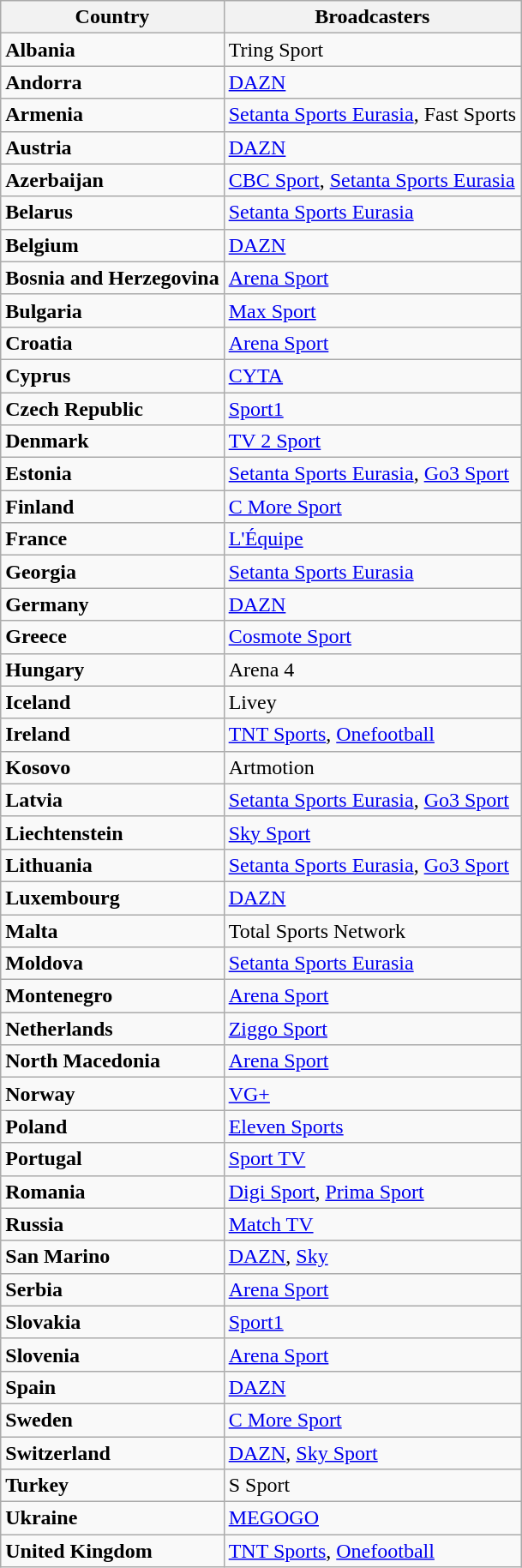<table class="wikitable" border="2">
<tr>
<th>Country</th>
<th>Broadcasters</th>
</tr>
<tr>
<td><strong>Albania</strong></td>
<td>Tring Sport</td>
</tr>
<tr>
<td><strong>Andorra</strong></td>
<td><a href='#'>DAZN</a></td>
</tr>
<tr>
<td><strong>Armenia</strong></td>
<td><a href='#'>Setanta Sports Eurasia</a>, Fast Sports</td>
</tr>
<tr>
<td><strong>Austria</strong></td>
<td><a href='#'>DAZN</a></td>
</tr>
<tr>
<td><strong>Azerbaijan</strong></td>
<td><a href='#'>CBC Sport</a>, <a href='#'>Setanta Sports Eurasia</a></td>
</tr>
<tr>
<td><strong>Belarus</strong></td>
<td><a href='#'>Setanta Sports Eurasia</a></td>
</tr>
<tr>
<td><strong>Belgium</strong></td>
<td><a href='#'>DAZN</a></td>
</tr>
<tr>
<td><strong>Bosnia and Herzegovina</strong></td>
<td><a href='#'>Arena Sport</a></td>
</tr>
<tr>
<td><strong>Bulgaria</strong></td>
<td><a href='#'>Max Sport</a></td>
</tr>
<tr>
<td><strong>Croatia</strong></td>
<td><a href='#'>Arena Sport</a></td>
</tr>
<tr>
<td><strong>Cyprus</strong></td>
<td><a href='#'>CYTA</a></td>
</tr>
<tr>
<td><strong>Czech Republic</strong></td>
<td><a href='#'>Sport1</a></td>
</tr>
<tr>
<td><strong>Denmark</strong></td>
<td><a href='#'>TV 2 Sport</a></td>
</tr>
<tr>
<td><strong>Estonia</strong></td>
<td><a href='#'>Setanta Sports Eurasia</a>, <a href='#'>Go3 Sport</a></td>
</tr>
<tr>
<td><strong>Finland</strong></td>
<td><a href='#'>C More Sport</a></td>
</tr>
<tr>
<td><strong>France</strong></td>
<td><a href='#'>L'Équipe</a></td>
</tr>
<tr>
<td><strong>Georgia</strong></td>
<td><a href='#'>Setanta Sports Eurasia</a></td>
</tr>
<tr>
<td><strong>Germany</strong></td>
<td><a href='#'>DAZN</a></td>
</tr>
<tr>
<td><strong>Greece</strong></td>
<td><a href='#'>Cosmote Sport</a></td>
</tr>
<tr>
<td><strong>Hungary</strong></td>
<td>Arena 4</td>
</tr>
<tr>
<td><strong>Iceland</strong></td>
<td>Livey</td>
</tr>
<tr>
<td><strong>Ireland</strong></td>
<td><a href='#'>TNT Sports</a>, <a href='#'>Onefootball</a></td>
</tr>
<tr>
<td><strong>Kosovo</strong></td>
<td>Artmotion</td>
</tr>
<tr>
<td><strong>Latvia</strong></td>
<td><a href='#'>Setanta Sports Eurasia</a>, <a href='#'>Go3 Sport</a></td>
</tr>
<tr>
<td><strong>Liechtenstein</strong></td>
<td><a href='#'>Sky Sport</a></td>
</tr>
<tr>
<td><strong>Lithuania</strong></td>
<td><a href='#'>Setanta Sports Eurasia</a>, <a href='#'>Go3 Sport</a></td>
</tr>
<tr>
<td><strong>Luxembourg</strong></td>
<td><a href='#'>DAZN</a></td>
</tr>
<tr>
<td><strong>Malta</strong></td>
<td>Total Sports Network</td>
</tr>
<tr>
<td><strong>Moldova</strong></td>
<td><a href='#'>Setanta Sports Eurasia</a></td>
</tr>
<tr>
<td><strong>Montenegro</strong></td>
<td><a href='#'>Arena Sport</a></td>
</tr>
<tr>
<td><strong>Netherlands</strong></td>
<td><a href='#'>Ziggo Sport</a></td>
</tr>
<tr>
<td><strong>North Macedonia</strong></td>
<td><a href='#'>Arena Sport</a></td>
</tr>
<tr>
<td><strong>Norway</strong></td>
<td><a href='#'>VG+</a></td>
</tr>
<tr>
<td><strong>Poland</strong></td>
<td><a href='#'>Eleven Sports</a></td>
</tr>
<tr>
<td><strong>Portugal</strong></td>
<td><a href='#'>Sport TV</a></td>
</tr>
<tr>
<td><strong>Romania</strong></td>
<td><a href='#'>Digi Sport</a>, <a href='#'>Prima Sport</a></td>
</tr>
<tr>
<td><strong>Russia</strong></td>
<td><a href='#'>Match TV</a></td>
</tr>
<tr>
<td><strong>San Marino</strong></td>
<td><a href='#'>DAZN</a>, <a href='#'>Sky</a></td>
</tr>
<tr>
<td><strong>Serbia</strong></td>
<td><a href='#'>Arena Sport</a></td>
</tr>
<tr>
<td><strong>Slovakia</strong></td>
<td><a href='#'>Sport1</a></td>
</tr>
<tr>
<td><strong>Slovenia</strong></td>
<td><a href='#'>Arena Sport</a></td>
</tr>
<tr>
<td><strong>Spain</strong></td>
<td><a href='#'>DAZN</a></td>
</tr>
<tr>
<td><strong>Sweden</strong></td>
<td><a href='#'>C More Sport</a></td>
</tr>
<tr>
<td><strong>Switzerland</strong></td>
<td><a href='#'>DAZN</a>, <a href='#'>Sky Sport</a></td>
</tr>
<tr>
<td><strong>Turkey</strong></td>
<td>S Sport</td>
</tr>
<tr>
<td><strong>Ukraine</strong></td>
<td><a href='#'>MEGOGO</a></td>
</tr>
<tr>
<td><strong>United Kingdom</strong></td>
<td><a href='#'>TNT Sports</a>, <a href='#'>Onefootball</a></td>
</tr>
</table>
